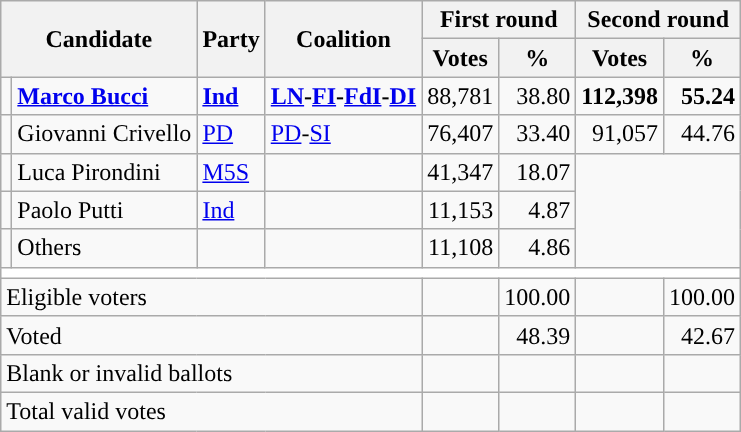<table class="wikitable centre">
<tr>
<th scope="col" rowspan=2 colspan=2>Candidate</th>
<th scope="col" rowspan=2 colspan=1>Party</th>
<th scope="col" rowspan=2 colspan=1>Coalition</th>
<th scope="col" colspan=2>First round</th>
<th scope="col" colspan=2>Second round</th>
</tr>
<tr>
<th scope="col">Votes</th>
<th scope="col">%</th>
<th scope="col">Votes</th>
<th scope="col">%</th>
</tr>
<tr>
<td></td>
<td><strong><a href='#'>Marco Bucci</a></strong></td>
<td><strong><a href='#'>Ind</a></strong></td>
<td><strong><a href='#'>LN</a>-<a href='#'>FI</a>-<a href='#'>FdI</a>-<a href='#'>DI</a></strong></td>
<td style="text-align: right">88,781</td>
<td style="text-align: right">38.80</td>
<td style="text-align: right"><strong>112,398</strong></td>
<td style="text-align: right"><strong>55.24</strong></td>
</tr>
<tr>
<td></td>
<td>Giovanni Crivello</td>
<td><a href='#'>PD</a></td>
<td><a href='#'>PD</a>-<a href='#'>SI</a></td>
<td style="text-align: right">76,407</td>
<td style="text-align: right">33.40</td>
<td style="text-align: right">91,057</td>
<td style="text-align: right">44.76</td>
</tr>
<tr>
<td></td>
<td>Luca Pirondini</td>
<td><a href='#'>M5S</a></td>
<td></td>
<td style="text-align: right">41,347</td>
<td style="text-align: right">18.07</td>
</tr>
<tr>
<td></td>
<td>Paolo Putti</td>
<td><a href='#'>Ind</a></td>
<td></td>
<td style="text-align: right">11,153</td>
<td style="text-align: right">4.87</td>
</tr>
<tr>
<td bgcolor=""></td>
<td>Others</td>
<td></td>
<td></td>
<td style="text-align: right">11,108</td>
<td style="text-align: right">4.86</td>
</tr>
<tr bgcolor=white>
<td colspan=8></td>
</tr>
<tr>
<td colspan=4>Eligible voters</td>
<td style="text-align: right"></td>
<td style="text-align: right">100.00</td>
<td style="text-align: right"></td>
<td style="text-align: right">100.00</td>
</tr>
<tr>
<td colspan=4>Voted</td>
<td style="text-align: right"></td>
<td style="text-align: right">48.39</td>
<td style="text-align: right"></td>
<td style="text-align: right">42.67</td>
</tr>
<tr>
<td colspan=4>Blank or invalid ballots</td>
<td style="text-align: right"></td>
<td style="text-align: right"></td>
<td style="text-align: right"></td>
<td style="text-align: right"></td>
</tr>
<tr>
<td colspan=4>Total valid votes</td>
<td style="text-align: right"></td>
<td style="text-align: right"></td>
<td style="text-align: right"></td>
<td style="text-align: right"></td>
</tr>
</table>
